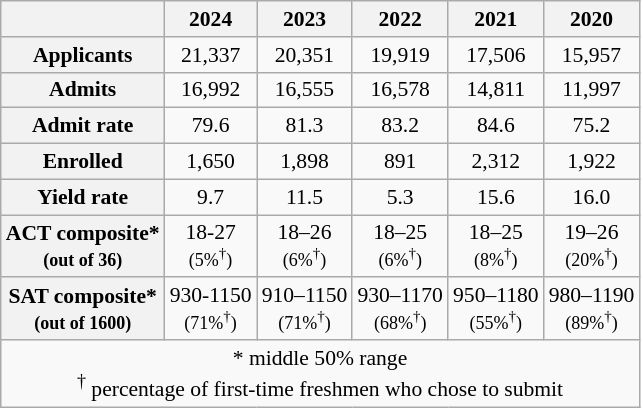<table class="wikitable" style="text-align:center; float:left; font-size:90%; margin:10px">
<tr>
<th></th>
<th>2024</th>
<th>2023</th>
<th>2022</th>
<th>2021</th>
<th>2020</th>
</tr>
<tr>
<th>Applicants</th>
<td>21,337</td>
<td>20,351</td>
<td>19,919</td>
<td>17,506</td>
<td>15,957</td>
</tr>
<tr>
<th>Admits</th>
<td>16,992</td>
<td>16,555</td>
<td>16,578</td>
<td>14,811</td>
<td>11,997</td>
</tr>
<tr>
<th>Admit rate</th>
<td>79.6</td>
<td>81.3</td>
<td>83.2</td>
<td>84.6</td>
<td>75.2</td>
</tr>
<tr>
<th>Enrolled</th>
<td>1,650</td>
<td>1,898</td>
<td>891</td>
<td>2,312</td>
<td>1,922</td>
</tr>
<tr>
<th>Yield rate</th>
<td>9.7</td>
<td>11.5</td>
<td>5.3</td>
<td>15.6</td>
<td>16.0</td>
</tr>
<tr>
<th>ACT composite*<br><small>(out of 36)</small></th>
<td>18-27<br><small>(5%<sup>†</sup>)</small></td>
<td>18–26<br><small>(6%<sup>†</sup>)</small></td>
<td>18–25<br><small>(6%<sup>†</sup>)</small></td>
<td>18–25<br><small>(8%<sup>†</sup>)</small></td>
<td>19–26<br><small>(20%<sup>†</sup>)</small></td>
</tr>
<tr>
<th>SAT composite*<br><small>(out of 1600)</small></th>
<td>930-1150<br><small>(71%<sup>†</sup>)</small></td>
<td>910–1150<br><small>(71%<sup>†</sup>)</small></td>
<td>930–1170<br><small>(68%<sup>†</sup>)</small></td>
<td>950–1180<br><small>(55%<sup>†</sup>)</small></td>
<td>980–1190<br><small>(89%<sup>†</sup>)</small></td>
</tr>
<tr>
<td colspan="6">* middle 50% range<br> <sup>†</sup> percentage of first-time freshmen who chose to submit</td>
</tr>
</table>
